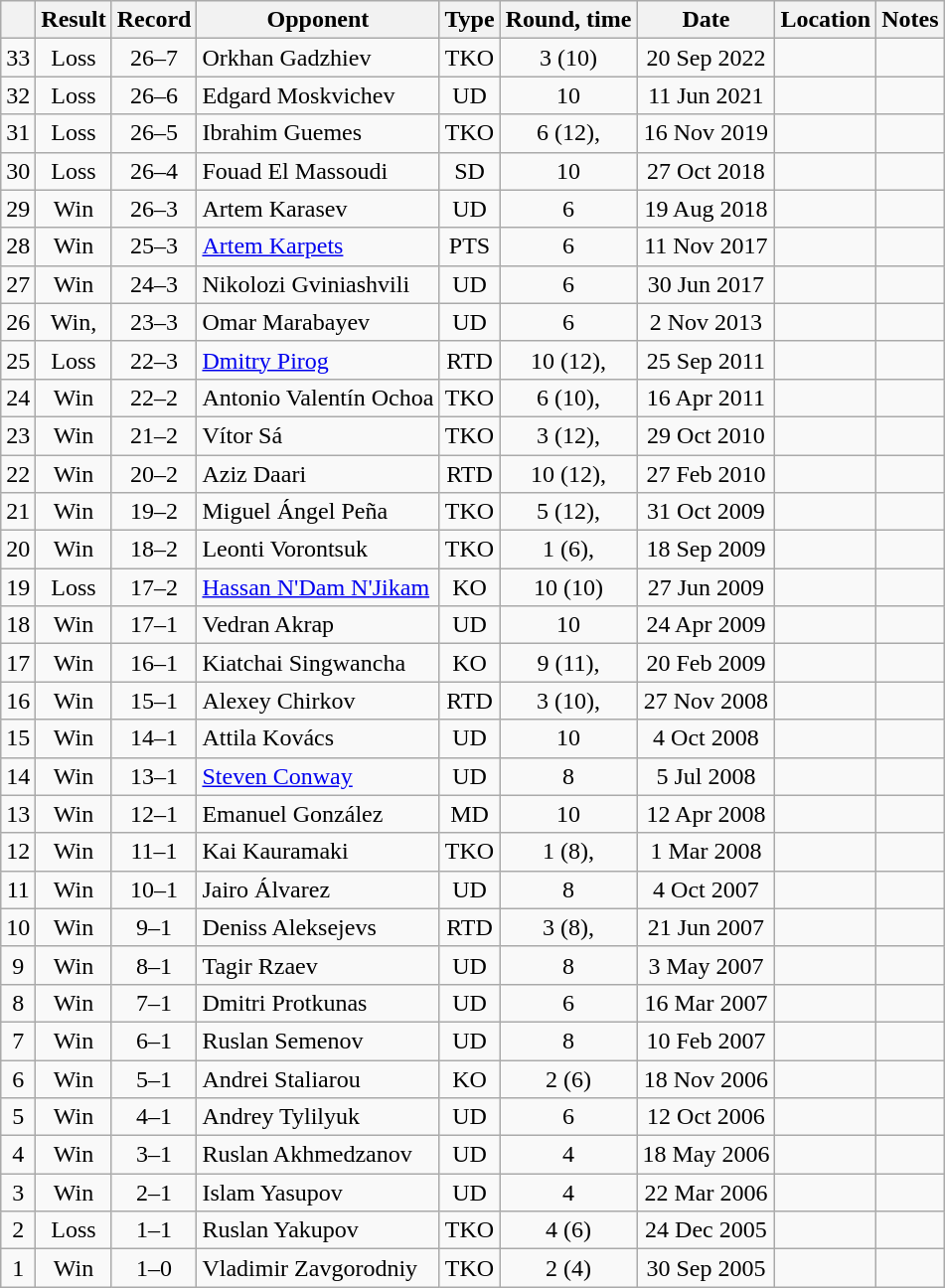<table class="wikitable" style="text-align:center">
<tr>
<th></th>
<th>Result</th>
<th>Record</th>
<th>Opponent</th>
<th>Type</th>
<th>Round, time</th>
<th>Date</th>
<th>Location</th>
<th>Notes</th>
</tr>
<tr>
<td>33</td>
<td>Loss</td>
<td>26–7</td>
<td style="text-align:left;">Orkhan Gadzhiev</td>
<td>TKO</td>
<td>3 (10)</td>
<td>20 Sep 2022</td>
<td style="text-align:left;"></td>
<td></td>
</tr>
<tr>
<td>32</td>
<td>Loss</td>
<td>26–6</td>
<td style="text-align:left;">Edgard Moskvichev</td>
<td>UD</td>
<td>10</td>
<td>11 Jun 2021</td>
<td style="text-align:left;"></td>
<td style="text-align:left;"></td>
</tr>
<tr>
<td>31</td>
<td>Loss</td>
<td>26–5</td>
<td style="text-align:left;">Ibrahim Guemes</td>
<td>TKO</td>
<td>6 (12), </td>
<td>16 Nov 2019</td>
<td style="text-align:left;"></td>
<td style="text-align:left;"></td>
</tr>
<tr>
<td>30</td>
<td>Loss</td>
<td>26–4</td>
<td style="text-align:left;">Fouad El Massoudi</td>
<td>SD</td>
<td>10</td>
<td>27 Oct 2018</td>
<td style="text-align:left;"></td>
<td></td>
</tr>
<tr>
<td>29</td>
<td>Win</td>
<td>26–3</td>
<td style="text-align:left;">Artem Karasev</td>
<td>UD</td>
<td>6</td>
<td>19 Aug 2018</td>
<td style="text-align:left;"></td>
<td></td>
</tr>
<tr>
<td>28</td>
<td>Win</td>
<td>25–3</td>
<td style="text-align:left;"><a href='#'>Artem Karpets</a></td>
<td>PTS</td>
<td>6</td>
<td>11 Nov 2017</td>
<td style="text-align:left;"></td>
<td></td>
</tr>
<tr>
<td>27</td>
<td>Win</td>
<td>24–3</td>
<td style="text-align:left;">Nikolozi Gviniashvili</td>
<td>UD</td>
<td>6</td>
<td>30 Jun 2017</td>
<td style="text-align:left;"></td>
<td></td>
</tr>
<tr>
<td>26</td>
<td>Win,</td>
<td>23–3</td>
<td style="text-align:left;">Omar Marabayev</td>
<td>UD</td>
<td>6</td>
<td>2 Nov 2013</td>
<td style="text-align:left;"></td>
<td></td>
</tr>
<tr>
<td>25</td>
<td>Loss</td>
<td>22–3</td>
<td style="text-align:left;"><a href='#'>Dmitry Pirog</a></td>
<td>RTD</td>
<td>10 (12), </td>
<td>25 Sep 2011</td>
<td style="text-align:left;"></td>
<td style="text-align:left;"></td>
</tr>
<tr>
<td>24</td>
<td>Win</td>
<td>22–2</td>
<td style="text-align:left;">Antonio Valentín Ochoa</td>
<td>TKO</td>
<td>6 (10), </td>
<td>16 Apr 2011</td>
<td style="text-align:left;"></td>
<td></td>
</tr>
<tr>
<td>23</td>
<td>Win</td>
<td>21–2</td>
<td style="text-align:left;">Vítor Sá</td>
<td>TKO</td>
<td>3 (12), </td>
<td>29 Oct 2010</td>
<td style="text-align:left;"></td>
<td style="text-align:left;"></td>
</tr>
<tr>
<td>22</td>
<td>Win</td>
<td>20–2</td>
<td style="text-align:left;">Aziz Daari</td>
<td>RTD</td>
<td>10 (12), </td>
<td>27 Feb 2010</td>
<td style="text-align:left;"></td>
<td style="text-align:left;"></td>
</tr>
<tr>
<td>21</td>
<td>Win</td>
<td>19–2</td>
<td style="text-align:left;">Miguel Ángel Peña</td>
<td>TKO</td>
<td>5 (12), </td>
<td>31 Oct 2009</td>
<td style="text-align:left;"></td>
<td style="text-align:left;"></td>
</tr>
<tr>
<td>20</td>
<td>Win</td>
<td>18–2</td>
<td style="text-align:left;">Leonti Vorontsuk</td>
<td>TKO</td>
<td>1 (6), </td>
<td>18 Sep 2009</td>
<td style="text-align:left;"></td>
<td></td>
</tr>
<tr>
<td>19</td>
<td>Loss</td>
<td>17–2</td>
<td style="text-align:left;"><a href='#'>Hassan N'Dam N'Jikam</a></td>
<td>KO</td>
<td>10 (10)</td>
<td>27 Jun 2009</td>
<td style="text-align:left;"></td>
<td></td>
</tr>
<tr>
<td>18</td>
<td>Win</td>
<td>17–1</td>
<td style="text-align:left;">Vedran Akrap</td>
<td>UD</td>
<td>10</td>
<td>24 Apr 2009</td>
<td style="text-align:left;"></td>
<td style="text-align:left;"></td>
</tr>
<tr>
<td>17</td>
<td>Win</td>
<td>16–1</td>
<td style="text-align:left;">Kiatchai Singwancha</td>
<td>KO</td>
<td>9 (11), </td>
<td>20 Feb 2009</td>
<td style="text-align:left;"></td>
<td style="text-align:left;"></td>
</tr>
<tr>
<td>16</td>
<td>Win</td>
<td>15–1</td>
<td style="text-align:left;">Alexey Chirkov</td>
<td>RTD</td>
<td>3 (10), </td>
<td>27 Nov 2008</td>
<td style="text-align:left;"></td>
<td style="text-align:left;"></td>
</tr>
<tr>
<td>15</td>
<td>Win</td>
<td>14–1</td>
<td style="text-align:left;">Attila Kovács</td>
<td>UD</td>
<td>10</td>
<td>4 Oct 2008</td>
<td style="text-align:left;"></td>
<td></td>
</tr>
<tr>
<td>14</td>
<td>Win</td>
<td>13–1</td>
<td style="text-align:left;"><a href='#'>Steven Conway</a></td>
<td>UD</td>
<td>8</td>
<td>5 Jul 2008</td>
<td style="text-align:left;"></td>
<td></td>
</tr>
<tr>
<td>13</td>
<td>Win</td>
<td>12–1</td>
<td style="text-align:left;">Emanuel González</td>
<td>MD</td>
<td>10</td>
<td>12 Apr 2008</td>
<td style="text-align:left;"></td>
<td></td>
</tr>
<tr>
<td>12</td>
<td>Win</td>
<td>11–1</td>
<td style="text-align:left;">Kai Kauramaki</td>
<td>TKO</td>
<td>1 (8), </td>
<td>1 Mar 2008</td>
<td style="text-align:left;"></td>
<td></td>
</tr>
<tr>
<td>11</td>
<td>Win</td>
<td>10–1</td>
<td style="text-align:left;">Jairo Álvarez</td>
<td>UD</td>
<td>8</td>
<td>4 Oct 2007</td>
<td style="text-align:left;"></td>
<td></td>
</tr>
<tr>
<td>10</td>
<td>Win</td>
<td>9–1</td>
<td style="text-align:left;">Deniss Aleksejevs</td>
<td>RTD</td>
<td>3 (8), </td>
<td>21 Jun 2007</td>
<td style="text-align:left;"></td>
<td></td>
</tr>
<tr>
<td>9</td>
<td>Win</td>
<td>8–1</td>
<td style="text-align:left;">Tagir Rzaev</td>
<td>UD</td>
<td>8</td>
<td>3 May 2007</td>
<td style="text-align:left;"></td>
<td></td>
</tr>
<tr>
<td>8</td>
<td>Win</td>
<td>7–1</td>
<td style="text-align:left;">Dmitri Protkunas</td>
<td>UD</td>
<td>6</td>
<td>16 Mar 2007</td>
<td style="text-align:left;"></td>
<td></td>
</tr>
<tr>
<td>7</td>
<td>Win</td>
<td>6–1</td>
<td style="text-align:left;">Ruslan Semenov</td>
<td>UD</td>
<td>8</td>
<td>10 Feb 2007</td>
<td style="text-align:left;"></td>
<td></td>
</tr>
<tr>
<td>6</td>
<td>Win</td>
<td>5–1</td>
<td style="text-align:left;">Andrei Staliarou</td>
<td>KO</td>
<td>2 (6)</td>
<td>18 Nov 2006</td>
<td style="text-align:left;"></td>
<td></td>
</tr>
<tr>
<td>5</td>
<td>Win</td>
<td>4–1</td>
<td style="text-align:left;">Andrey Tylilyuk</td>
<td>UD</td>
<td>6</td>
<td>12 Oct 2006</td>
<td style="text-align:left;"></td>
<td></td>
</tr>
<tr>
<td>4</td>
<td>Win</td>
<td>3–1</td>
<td style="text-align:left;">Ruslan Akhmedzanov</td>
<td>UD</td>
<td>4</td>
<td>18 May 2006</td>
<td style="text-align:left;"></td>
<td></td>
</tr>
<tr>
<td>3</td>
<td>Win</td>
<td>2–1</td>
<td style="text-align:left;">Islam Yasupov</td>
<td>UD</td>
<td>4</td>
<td>22 Mar 2006</td>
<td style="text-align:left;"></td>
<td></td>
</tr>
<tr>
<td>2</td>
<td>Loss</td>
<td>1–1</td>
<td style="text-align:left;">Ruslan Yakupov</td>
<td>TKO</td>
<td>4 (6)</td>
<td>24 Dec 2005</td>
<td style="text-align:left;"></td>
<td></td>
</tr>
<tr>
<td>1</td>
<td>Win</td>
<td>1–0</td>
<td style="text-align:left;">Vladimir Zavgorodniy</td>
<td>TKO</td>
<td>2 (4)</td>
<td>30 Sep 2005</td>
<td style="text-align:left;"></td>
<td></td>
</tr>
</table>
